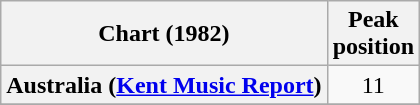<table class="wikitable sortable plainrowheaders">
<tr>
<th scope="col">Chart (1982)</th>
<th scope="col">Peak<br>position</th>
</tr>
<tr>
<th scope="row">Australia (<a href='#'>Kent Music Report</a>)</th>
<td style="text-align:center;">11</td>
</tr>
<tr>
</tr>
</table>
